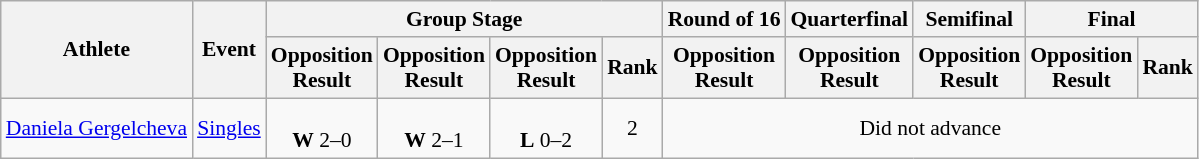<table class=wikitable style="font-size:90%">
<tr>
<th rowspan="2">Athlete</th>
<th rowspan="2">Event</th>
<th colspan="4">Group Stage</th>
<th>Round of 16</th>
<th>Quarterfinal</th>
<th>Semifinal</th>
<th colspan=2>Final</th>
</tr>
<tr>
<th>Opposition<br>Result</th>
<th>Opposition<br>Result</th>
<th>Opposition<br>Result</th>
<th>Rank</th>
<th>Opposition<br>Result</th>
<th>Opposition<br>Result</th>
<th>Opposition<br>Result</th>
<th>Opposition<br>Result</th>
<th>Rank</th>
</tr>
<tr align=center>
<td align=left><a href='#'>Daniela Gergelcheva</a></td>
<td align=left><a href='#'>Singles</a></td>
<td><br><strong>W</strong> 2–0</td>
<td><br><strong>W</strong> 2–1</td>
<td><br><strong>L</strong> 0–2</td>
<td>2</td>
<td colspan=5>Did not advance</td>
</tr>
</table>
